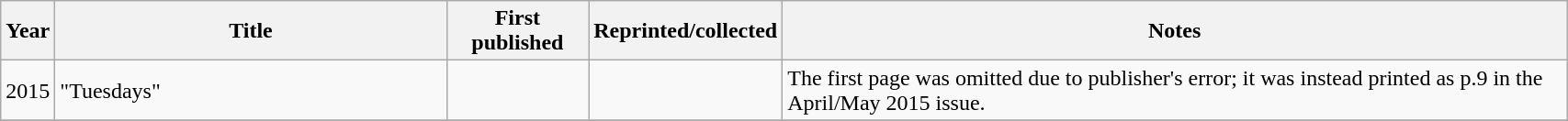<table class='wikitable sortable' width='90%'>
<tr>
<th>Year</th>
<th width="25%">Title</th>
<th>First published</th>
<th>Reprinted/collected</th>
<th>Notes</th>
</tr>
<tr>
<td>2015</td>
<td>"Tuesdays"</td>
<td></td>
<td></td>
<td>The first page was omitted due to publisher's error; it was instead printed as p.9 in the April/May 2015 issue.</td>
</tr>
<tr>
</tr>
</table>
